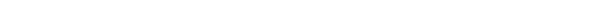<table style="width:40em; text-align:center">
<tr style="color:white">
<td style="background:"><strong>48</strong></td>
<td style="background:"><strong>1</strong></td>
<td style="background:"><strong>51</strong></td>
</tr>
</table>
